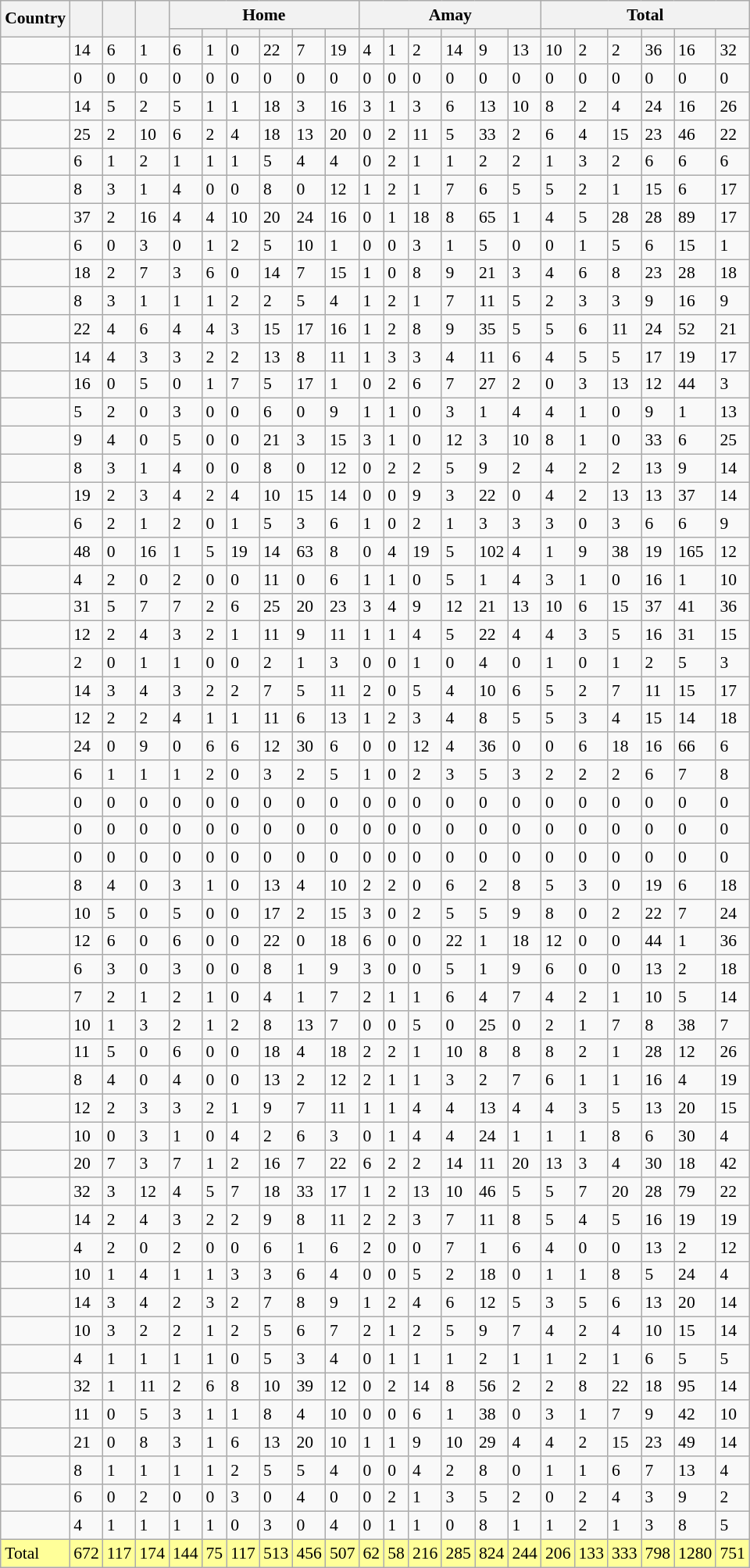<table class="wikitable sortable" style="margin: 1em auto; font-size:90%;">
<tr>
<th rowspan="2">Country</th>
<th rowspan="2"></th>
<th rowspan="2"></th>
<th rowspan="2"></th>
<th colspan=6>Home</th>
<th colspan=6>Amay</th>
<th colspan=6>Total</th>
</tr>
<tr>
<th></th>
<th></th>
<th></th>
<th></th>
<th></th>
<th></th>
<th></th>
<th></th>
<th></th>
<th></th>
<th></th>
<th></th>
<th></th>
<th></th>
<th></th>
<th></th>
<th></th>
<th></th>
</tr>
<tr>
<td></td>
<td>14</td>
<td>6</td>
<td>1</td>
<td>6</td>
<td>1</td>
<td>0</td>
<td>22</td>
<td>7</td>
<td>19</td>
<td>4</td>
<td>1</td>
<td>2</td>
<td>14</td>
<td>9</td>
<td>13</td>
<td>10</td>
<td>2</td>
<td>2</td>
<td>36</td>
<td>16</td>
<td>32</td>
</tr>
<tr>
<td></td>
<td>0</td>
<td>0</td>
<td>0</td>
<td>0</td>
<td>0</td>
<td>0</td>
<td>0</td>
<td>0</td>
<td>0</td>
<td>0</td>
<td>0</td>
<td>0</td>
<td>0</td>
<td>0</td>
<td>0</td>
<td>0</td>
<td>0</td>
<td>0</td>
<td>0</td>
<td>0</td>
<td>0</td>
</tr>
<tr>
<td></td>
<td>14</td>
<td>5</td>
<td>2</td>
<td>5</td>
<td>1</td>
<td>1</td>
<td>18</td>
<td>3</td>
<td>16</td>
<td>3</td>
<td>1</td>
<td>3</td>
<td>6</td>
<td>13</td>
<td>10</td>
<td>8</td>
<td>2</td>
<td>4</td>
<td>24</td>
<td>16</td>
<td>26</td>
</tr>
<tr>
<td></td>
<td>25</td>
<td>2</td>
<td>10</td>
<td>6</td>
<td>2</td>
<td>4</td>
<td>18</td>
<td>13</td>
<td>20</td>
<td>0</td>
<td>2</td>
<td>11</td>
<td>5</td>
<td>33</td>
<td>2</td>
<td>6</td>
<td>4</td>
<td>15</td>
<td>23</td>
<td>46</td>
<td>22</td>
</tr>
<tr>
<td></td>
<td>6</td>
<td>1</td>
<td>2</td>
<td>1</td>
<td>1</td>
<td>1</td>
<td>5</td>
<td>4</td>
<td>4</td>
<td>0</td>
<td>2</td>
<td>1</td>
<td>1</td>
<td>2</td>
<td>2</td>
<td>1</td>
<td>3</td>
<td>2</td>
<td>6</td>
<td>6</td>
<td>6</td>
</tr>
<tr>
<td></td>
<td>8</td>
<td>3</td>
<td>1</td>
<td>4</td>
<td>0</td>
<td>0</td>
<td>8</td>
<td>0</td>
<td>12</td>
<td>1</td>
<td>2</td>
<td>1</td>
<td>7</td>
<td>6</td>
<td>5</td>
<td>5</td>
<td>2</td>
<td>1</td>
<td>15</td>
<td>6</td>
<td>17</td>
</tr>
<tr>
<td></td>
<td>37</td>
<td>2</td>
<td>16</td>
<td>4</td>
<td>4</td>
<td>10</td>
<td>20</td>
<td>24</td>
<td>16</td>
<td>0</td>
<td>1</td>
<td>18</td>
<td>8</td>
<td>65</td>
<td>1</td>
<td>4</td>
<td>5</td>
<td>28</td>
<td>28</td>
<td>89</td>
<td>17</td>
</tr>
<tr>
<td></td>
<td>6</td>
<td>0</td>
<td>3</td>
<td>0</td>
<td>1</td>
<td>2</td>
<td>5</td>
<td>10</td>
<td>1</td>
<td>0</td>
<td>0</td>
<td>3</td>
<td>1</td>
<td>5</td>
<td>0</td>
<td>0</td>
<td>1</td>
<td>5</td>
<td>6</td>
<td>15</td>
<td>1</td>
</tr>
<tr>
<td></td>
<td>18</td>
<td>2</td>
<td>7</td>
<td>3</td>
<td>6</td>
<td>0</td>
<td>14</td>
<td>7</td>
<td>15</td>
<td>1</td>
<td>0</td>
<td>8</td>
<td>9</td>
<td>21</td>
<td>3</td>
<td>4</td>
<td>6</td>
<td>8</td>
<td>23</td>
<td>28</td>
<td>18</td>
</tr>
<tr>
<td></td>
<td>8</td>
<td>3</td>
<td>1</td>
<td>1</td>
<td>1</td>
<td>2</td>
<td>2</td>
<td>5</td>
<td>4</td>
<td>1</td>
<td>2</td>
<td>1</td>
<td>7</td>
<td>11</td>
<td>5</td>
<td>2</td>
<td>3</td>
<td>3</td>
<td>9</td>
<td>16</td>
<td>9</td>
</tr>
<tr>
<td></td>
<td>22</td>
<td>4</td>
<td>6</td>
<td>4</td>
<td>4</td>
<td>3</td>
<td>15</td>
<td>17</td>
<td>16</td>
<td>1</td>
<td>2</td>
<td>8</td>
<td>9</td>
<td>35</td>
<td>5</td>
<td>5</td>
<td>6</td>
<td>11</td>
<td>24</td>
<td>52</td>
<td>21</td>
</tr>
<tr>
<td></td>
<td>14</td>
<td>4</td>
<td>3</td>
<td>3</td>
<td>2</td>
<td>2</td>
<td>13</td>
<td>8</td>
<td>11</td>
<td>1</td>
<td>3</td>
<td>3</td>
<td>4</td>
<td>11</td>
<td>6</td>
<td>4</td>
<td>5</td>
<td>5</td>
<td>17</td>
<td>19</td>
<td>17</td>
</tr>
<tr>
<td></td>
<td>16</td>
<td>0</td>
<td>5</td>
<td>0</td>
<td>1</td>
<td>7</td>
<td>5</td>
<td>17</td>
<td>1</td>
<td>0</td>
<td>2</td>
<td>6</td>
<td>7</td>
<td>27</td>
<td>2</td>
<td>0</td>
<td>3</td>
<td>13</td>
<td>12</td>
<td>44</td>
<td>3</td>
</tr>
<tr>
<td></td>
<td>5</td>
<td>2</td>
<td>0</td>
<td>3</td>
<td>0</td>
<td>0</td>
<td>6</td>
<td>0</td>
<td>9</td>
<td>1</td>
<td>1</td>
<td>0</td>
<td>3</td>
<td>1</td>
<td>4</td>
<td>4</td>
<td>1</td>
<td>0</td>
<td>9</td>
<td>1</td>
<td>13</td>
</tr>
<tr>
<td></td>
<td>9</td>
<td>4</td>
<td>0</td>
<td>5</td>
<td>0</td>
<td>0</td>
<td>21</td>
<td>3</td>
<td>15</td>
<td>3</td>
<td>1</td>
<td>0</td>
<td>12</td>
<td>3</td>
<td>10</td>
<td>8</td>
<td>1</td>
<td>0</td>
<td>33</td>
<td>6</td>
<td>25</td>
</tr>
<tr>
<td></td>
<td>8</td>
<td>3</td>
<td>1</td>
<td>4</td>
<td>0</td>
<td>0</td>
<td>8</td>
<td>0</td>
<td>12</td>
<td>0</td>
<td>2</td>
<td>2</td>
<td>5</td>
<td>9</td>
<td>2</td>
<td>4</td>
<td>2</td>
<td>2</td>
<td>13</td>
<td>9</td>
<td>14</td>
</tr>
<tr>
<td></td>
<td>19</td>
<td>2</td>
<td>3</td>
<td>4</td>
<td>2</td>
<td>4</td>
<td>10</td>
<td>15</td>
<td>14</td>
<td>0</td>
<td>0</td>
<td>9</td>
<td>3</td>
<td>22</td>
<td>0</td>
<td>4</td>
<td>2</td>
<td>13</td>
<td>13</td>
<td>37</td>
<td>14</td>
</tr>
<tr>
<td></td>
<td>6</td>
<td>2</td>
<td>1</td>
<td>2</td>
<td>0</td>
<td>1</td>
<td>5</td>
<td>3</td>
<td>6</td>
<td>1</td>
<td>0</td>
<td>2</td>
<td>1</td>
<td>3</td>
<td>3</td>
<td>3</td>
<td>0</td>
<td>3</td>
<td>6</td>
<td>6</td>
<td>9</td>
</tr>
<tr>
<td></td>
<td>48</td>
<td>0</td>
<td>16</td>
<td>1</td>
<td>5</td>
<td>19</td>
<td>14</td>
<td>63</td>
<td>8</td>
<td>0</td>
<td>4</td>
<td>19</td>
<td>5</td>
<td>102</td>
<td>4</td>
<td>1</td>
<td>9</td>
<td>38</td>
<td>19</td>
<td>165</td>
<td>12</td>
</tr>
<tr>
<td></td>
<td>4</td>
<td>2</td>
<td>0</td>
<td>2</td>
<td>0</td>
<td>0</td>
<td>11</td>
<td>0</td>
<td>6</td>
<td>1</td>
<td>1</td>
<td>0</td>
<td>5</td>
<td>1</td>
<td>4</td>
<td>3</td>
<td>1</td>
<td>0</td>
<td>16</td>
<td>1</td>
<td>10</td>
</tr>
<tr>
<td></td>
<td>31</td>
<td>5</td>
<td>7</td>
<td>7</td>
<td>2</td>
<td>6</td>
<td>25</td>
<td>20</td>
<td>23</td>
<td>3</td>
<td>4</td>
<td>9</td>
<td>12</td>
<td>21</td>
<td>13</td>
<td>10</td>
<td>6</td>
<td>15</td>
<td>37</td>
<td>41</td>
<td>36</td>
</tr>
<tr>
<td></td>
<td>12</td>
<td>2</td>
<td>4</td>
<td>3</td>
<td>2</td>
<td>1</td>
<td>11</td>
<td>9</td>
<td>11</td>
<td>1</td>
<td>1</td>
<td>4</td>
<td>5</td>
<td>22</td>
<td>4</td>
<td>4</td>
<td>3</td>
<td>5</td>
<td>16</td>
<td>31</td>
<td>15</td>
</tr>
<tr>
<td></td>
<td>2</td>
<td>0</td>
<td>1</td>
<td>1</td>
<td>0</td>
<td>0</td>
<td>2</td>
<td>1</td>
<td>3</td>
<td>0</td>
<td>0</td>
<td>1</td>
<td>0</td>
<td>4</td>
<td>0</td>
<td>1</td>
<td>0</td>
<td>1</td>
<td>2</td>
<td>5</td>
<td>3</td>
</tr>
<tr>
<td></td>
<td>14</td>
<td>3</td>
<td>4</td>
<td>3</td>
<td>2</td>
<td>2</td>
<td>7</td>
<td>5</td>
<td>11</td>
<td>2</td>
<td>0</td>
<td>5</td>
<td>4</td>
<td>10</td>
<td>6</td>
<td>5</td>
<td>2</td>
<td>7</td>
<td>11</td>
<td>15</td>
<td>17</td>
</tr>
<tr>
<td></td>
<td>12</td>
<td>2</td>
<td>2</td>
<td>4</td>
<td>1</td>
<td>1</td>
<td>11</td>
<td>6</td>
<td>13</td>
<td>1</td>
<td>2</td>
<td>3</td>
<td>4</td>
<td>8</td>
<td>5</td>
<td>5</td>
<td>3</td>
<td>4</td>
<td>15</td>
<td>14</td>
<td>18</td>
</tr>
<tr>
<td></td>
<td>24</td>
<td>0</td>
<td>9</td>
<td>0</td>
<td>6</td>
<td>6</td>
<td>12</td>
<td>30</td>
<td>6</td>
<td>0</td>
<td>0</td>
<td>12</td>
<td>4</td>
<td>36</td>
<td>0</td>
<td>0</td>
<td>6</td>
<td>18</td>
<td>16</td>
<td>66</td>
<td>6</td>
</tr>
<tr>
<td></td>
<td>6</td>
<td>1</td>
<td>1</td>
<td>1</td>
<td>2</td>
<td>0</td>
<td>3</td>
<td>2</td>
<td>5</td>
<td>1</td>
<td>0</td>
<td>2</td>
<td>3</td>
<td>5</td>
<td>3</td>
<td>2</td>
<td>2</td>
<td>2</td>
<td>6</td>
<td>7</td>
<td>8</td>
</tr>
<tr>
<td></td>
<td>0</td>
<td>0</td>
<td>0</td>
<td>0</td>
<td>0</td>
<td>0</td>
<td>0</td>
<td>0</td>
<td>0</td>
<td>0</td>
<td>0</td>
<td>0</td>
<td>0</td>
<td>0</td>
<td>0</td>
<td>0</td>
<td>0</td>
<td>0</td>
<td>0</td>
<td>0</td>
<td>0</td>
</tr>
<tr>
<td></td>
<td>0</td>
<td>0</td>
<td>0</td>
<td>0</td>
<td>0</td>
<td>0</td>
<td>0</td>
<td>0</td>
<td>0</td>
<td>0</td>
<td>0</td>
<td>0</td>
<td>0</td>
<td>0</td>
<td>0</td>
<td>0</td>
<td>0</td>
<td>0</td>
<td>0</td>
<td>0</td>
<td>0</td>
</tr>
<tr>
<td></td>
<td>0</td>
<td>0</td>
<td>0</td>
<td>0</td>
<td>0</td>
<td>0</td>
<td>0</td>
<td>0</td>
<td>0</td>
<td>0</td>
<td>0</td>
<td>0</td>
<td>0</td>
<td>0</td>
<td>0</td>
<td>0</td>
<td>0</td>
<td>0</td>
<td>0</td>
<td>0</td>
<td>0</td>
</tr>
<tr>
<td></td>
<td>8</td>
<td>4</td>
<td>0</td>
<td>3</td>
<td>1</td>
<td>0</td>
<td>13</td>
<td>4</td>
<td>10</td>
<td>2</td>
<td>2</td>
<td>0</td>
<td>6</td>
<td>2</td>
<td>8</td>
<td>5</td>
<td>3</td>
<td>0</td>
<td>19</td>
<td>6</td>
<td>18</td>
</tr>
<tr>
<td></td>
<td>10</td>
<td>5</td>
<td>0</td>
<td>5</td>
<td>0</td>
<td>0</td>
<td>17</td>
<td>2</td>
<td>15</td>
<td>3</td>
<td>0</td>
<td>2</td>
<td>5</td>
<td>5</td>
<td>9</td>
<td>8</td>
<td>0</td>
<td>2</td>
<td>22</td>
<td>7</td>
<td>24</td>
</tr>
<tr>
<td></td>
<td>12</td>
<td>6</td>
<td>0</td>
<td>6</td>
<td>0</td>
<td>0</td>
<td>22</td>
<td>0</td>
<td>18</td>
<td>6</td>
<td>0</td>
<td>0</td>
<td>22</td>
<td>1</td>
<td>18</td>
<td>12</td>
<td>0</td>
<td>0</td>
<td>44</td>
<td>1</td>
<td>36</td>
</tr>
<tr>
<td></td>
<td>6</td>
<td>3</td>
<td>0</td>
<td>3</td>
<td>0</td>
<td>0</td>
<td>8</td>
<td>1</td>
<td>9</td>
<td>3</td>
<td>0</td>
<td>0</td>
<td>5</td>
<td>1</td>
<td>9</td>
<td>6</td>
<td>0</td>
<td>0</td>
<td>13</td>
<td>2</td>
<td>18</td>
</tr>
<tr>
<td></td>
<td>7</td>
<td>2</td>
<td>1</td>
<td>2</td>
<td>1</td>
<td>0</td>
<td>4</td>
<td>1</td>
<td>7</td>
<td>2</td>
<td>1</td>
<td>1</td>
<td>6</td>
<td>4</td>
<td>7</td>
<td>4</td>
<td>2</td>
<td>1</td>
<td>10</td>
<td>5</td>
<td>14</td>
</tr>
<tr>
<td></td>
<td>10</td>
<td>1</td>
<td>3</td>
<td>2</td>
<td>1</td>
<td>2</td>
<td>8</td>
<td>13</td>
<td>7</td>
<td>0</td>
<td>0</td>
<td>5</td>
<td>0</td>
<td>25</td>
<td>0</td>
<td>2</td>
<td>1</td>
<td>7</td>
<td>8</td>
<td>38</td>
<td>7</td>
</tr>
<tr>
<td></td>
<td>11</td>
<td>5</td>
<td>0</td>
<td>6</td>
<td>0</td>
<td>0</td>
<td>18</td>
<td>4</td>
<td>18</td>
<td>2</td>
<td>2</td>
<td>1</td>
<td>10</td>
<td>8</td>
<td>8</td>
<td>8</td>
<td>2</td>
<td>1</td>
<td>28</td>
<td>12</td>
<td>26</td>
</tr>
<tr>
<td></td>
<td>8</td>
<td>4</td>
<td>0</td>
<td>4</td>
<td>0</td>
<td>0</td>
<td>13</td>
<td>2</td>
<td>12</td>
<td>2</td>
<td>1</td>
<td>1</td>
<td>3</td>
<td>2</td>
<td>7</td>
<td>6</td>
<td>1</td>
<td>1</td>
<td>16</td>
<td>4</td>
<td>19</td>
</tr>
<tr>
<td></td>
<td>12</td>
<td>2</td>
<td>3</td>
<td>3</td>
<td>2</td>
<td>1</td>
<td>9</td>
<td>7</td>
<td>11</td>
<td>1</td>
<td>1</td>
<td>4</td>
<td>4</td>
<td>13</td>
<td>4</td>
<td>4</td>
<td>3</td>
<td>5</td>
<td>13</td>
<td>20</td>
<td>15</td>
</tr>
<tr>
<td></td>
<td>10</td>
<td>0</td>
<td>3</td>
<td>1</td>
<td>0</td>
<td>4</td>
<td>2</td>
<td>6</td>
<td>3</td>
<td>0</td>
<td>1</td>
<td>4</td>
<td>4</td>
<td>24</td>
<td>1</td>
<td>1</td>
<td>1</td>
<td>8</td>
<td>6</td>
<td>30</td>
<td>4</td>
</tr>
<tr>
<td></td>
<td>20</td>
<td>7</td>
<td>3</td>
<td>7</td>
<td>1</td>
<td>2</td>
<td>16</td>
<td>7</td>
<td>22</td>
<td>6</td>
<td>2</td>
<td>2</td>
<td>14</td>
<td>11</td>
<td>20</td>
<td>13</td>
<td>3</td>
<td>4</td>
<td>30</td>
<td>18</td>
<td>42</td>
</tr>
<tr>
<td></td>
<td>32</td>
<td>3</td>
<td>12</td>
<td>4</td>
<td>5</td>
<td>7</td>
<td>18</td>
<td>33</td>
<td>17</td>
<td>1</td>
<td>2</td>
<td>13</td>
<td>10</td>
<td>46</td>
<td>5</td>
<td>5</td>
<td>7</td>
<td>20</td>
<td>28</td>
<td>79</td>
<td>22</td>
</tr>
<tr>
<td></td>
<td>14</td>
<td>2</td>
<td>4</td>
<td>3</td>
<td>2</td>
<td>2</td>
<td>9</td>
<td>8</td>
<td>11</td>
<td>2</td>
<td>2</td>
<td>3</td>
<td>7</td>
<td>11</td>
<td>8</td>
<td>5</td>
<td>4</td>
<td>5</td>
<td>16</td>
<td>19</td>
<td>19</td>
</tr>
<tr>
<td></td>
<td>4</td>
<td>2</td>
<td>0</td>
<td>2</td>
<td>0</td>
<td>0</td>
<td>6</td>
<td>1</td>
<td>6</td>
<td>2</td>
<td>0</td>
<td>0</td>
<td>7</td>
<td>1</td>
<td>6</td>
<td>4</td>
<td>0</td>
<td>0</td>
<td>13</td>
<td>2</td>
<td>12</td>
</tr>
<tr>
<td></td>
<td>10</td>
<td>1</td>
<td>4</td>
<td>1</td>
<td>1</td>
<td>3</td>
<td>3</td>
<td>6</td>
<td>4</td>
<td>0</td>
<td>0</td>
<td>5</td>
<td>2</td>
<td>18</td>
<td>0</td>
<td>1</td>
<td>1</td>
<td>8</td>
<td>5</td>
<td>24</td>
<td>4</td>
</tr>
<tr>
<td></td>
<td>14</td>
<td>3</td>
<td>4</td>
<td>2</td>
<td>3</td>
<td>2</td>
<td>7</td>
<td>8</td>
<td>9</td>
<td>1</td>
<td>2</td>
<td>4</td>
<td>6</td>
<td>12</td>
<td>5</td>
<td>3</td>
<td>5</td>
<td>6</td>
<td>13</td>
<td>20</td>
<td>14</td>
</tr>
<tr>
<td></td>
<td>10</td>
<td>3</td>
<td>2</td>
<td>2</td>
<td>1</td>
<td>2</td>
<td>5</td>
<td>6</td>
<td>7</td>
<td>2</td>
<td>1</td>
<td>2</td>
<td>5</td>
<td>9</td>
<td>7</td>
<td>4</td>
<td>2</td>
<td>4</td>
<td>10</td>
<td>15</td>
<td>14</td>
</tr>
<tr>
<td></td>
<td>4</td>
<td>1</td>
<td>1</td>
<td>1</td>
<td>1</td>
<td>0</td>
<td>5</td>
<td>3</td>
<td>4</td>
<td>0</td>
<td>1</td>
<td>1</td>
<td>1</td>
<td>2</td>
<td>1</td>
<td>1</td>
<td>2</td>
<td>1</td>
<td>6</td>
<td>5</td>
<td>5</td>
</tr>
<tr>
<td></td>
<td>32</td>
<td>1</td>
<td>11</td>
<td>2</td>
<td>6</td>
<td>8</td>
<td>10</td>
<td>39</td>
<td>12</td>
<td>0</td>
<td>2</td>
<td>14</td>
<td>8</td>
<td>56</td>
<td>2</td>
<td>2</td>
<td>8</td>
<td>22</td>
<td>18</td>
<td>95</td>
<td>14</td>
</tr>
<tr>
<td></td>
<td>11</td>
<td>0</td>
<td>5</td>
<td>3</td>
<td>1</td>
<td>1</td>
<td>8</td>
<td>4</td>
<td>10</td>
<td>0</td>
<td>0</td>
<td>6</td>
<td>1</td>
<td>38</td>
<td>0</td>
<td>3</td>
<td>1</td>
<td>7</td>
<td>9</td>
<td>42</td>
<td>10</td>
</tr>
<tr>
<td></td>
<td>21</td>
<td>0</td>
<td>8</td>
<td>3</td>
<td>1</td>
<td>6</td>
<td>13</td>
<td>20</td>
<td>10</td>
<td>1</td>
<td>1</td>
<td>9</td>
<td>10</td>
<td>29</td>
<td>4</td>
<td>4</td>
<td>2</td>
<td>15</td>
<td>23</td>
<td>49</td>
<td>14</td>
</tr>
<tr>
<td></td>
<td>8</td>
<td>1</td>
<td>1</td>
<td>1</td>
<td>1</td>
<td>2</td>
<td>5</td>
<td>5</td>
<td>4</td>
<td>0</td>
<td>0</td>
<td>4</td>
<td>2</td>
<td>8</td>
<td>0</td>
<td>1</td>
<td>1</td>
<td>6</td>
<td>7</td>
<td>13</td>
<td>4</td>
</tr>
<tr>
<td></td>
<td>6</td>
<td>0</td>
<td>2</td>
<td>0</td>
<td>0</td>
<td>3</td>
<td>0</td>
<td>4</td>
<td>0</td>
<td>0</td>
<td>2</td>
<td>1</td>
<td>3</td>
<td>5</td>
<td>2</td>
<td>0</td>
<td>2</td>
<td>4</td>
<td>3</td>
<td>9</td>
<td>2</td>
</tr>
<tr>
<td></td>
<td>4</td>
<td>1</td>
<td>1</td>
<td>1</td>
<td>1</td>
<td>0</td>
<td>3</td>
<td>0</td>
<td>4</td>
<td>0</td>
<td>1</td>
<td>1</td>
<td>0</td>
<td>8</td>
<td>1</td>
<td>1</td>
<td>2</td>
<td>1</td>
<td>3</td>
<td>8</td>
<td>5</td>
</tr>
<tr style="background:#ff9;">
<td>Total</td>
<td>672</td>
<td>117</td>
<td>174</td>
<td>144</td>
<td>75</td>
<td>117</td>
<td>513</td>
<td>456</td>
<td>507</td>
<td>62</td>
<td>58</td>
<td>216</td>
<td>285</td>
<td>824</td>
<td>244</td>
<td>206</td>
<td>133</td>
<td>333</td>
<td>798</td>
<td>1280</td>
<td>751</td>
</tr>
</table>
